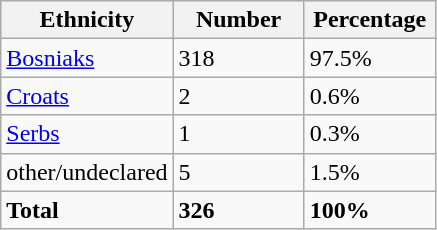<table class="wikitable">
<tr>
<th width="100px">Ethnicity</th>
<th width="80px">Number</th>
<th width="80px">Percentage</th>
</tr>
<tr>
<td><a href='#'>Bosniaks</a></td>
<td>318</td>
<td>97.5%</td>
</tr>
<tr>
<td><a href='#'>Croats</a></td>
<td>2</td>
<td>0.6%</td>
</tr>
<tr>
<td><a href='#'>Serbs</a></td>
<td>1</td>
<td>0.3%</td>
</tr>
<tr>
<td>other/undeclared</td>
<td>5</td>
<td>1.5%</td>
</tr>
<tr>
<td><strong>Total</strong></td>
<td><strong>326</strong></td>
<td><strong>100%</strong></td>
</tr>
</table>
